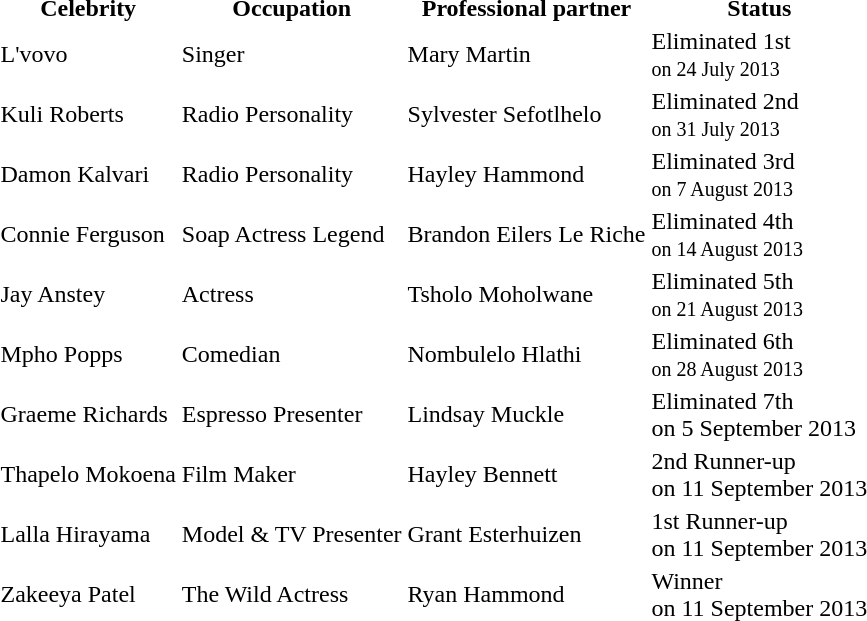<table>
<tr>
<th><br>Celebrity</th>
<th><br>Occupation</th>
<th><br>Professional partner</th>
<th><br>Status</th>
</tr>
<tr>
<td>L'vovo</td>
<td>Singer</td>
<td>Mary Martin</td>
<td>Eliminated 1st<br><small>on 24 July 2013</small></td>
</tr>
<tr>
<td>Kuli Roberts</td>
<td>Radio Personality</td>
<td>Sylvester Sefotlhelo</td>
<td>Eliminated 2nd<br><small>on 31 July 2013</small></td>
</tr>
<tr>
<td>Damon Kalvari</td>
<td>Radio Personality</td>
<td>Hayley Hammond</td>
<td>Eliminated 3rd<br><small>on 7 August 2013</small></td>
</tr>
<tr>
<td>Connie Ferguson</td>
<td>Soap Actress Legend</td>
<td>Brandon Eilers Le Riche</td>
<td>Eliminated 4th<br><small>on 14 August 2013</small></td>
</tr>
<tr>
<td>Jay Anstey</td>
<td>Actress</td>
<td>Tsholo Moholwane</td>
<td>Eliminated 5th<br><small>on 21 August 2013</small></td>
</tr>
<tr>
<td>Mpho Popps</td>
<td>Comedian</td>
<td>Nombulelo Hlathi</td>
<td>Eliminated 6th<br><small>on 28 August 2013</small></td>
</tr>
<tr>
<td>Graeme Richards</td>
<td>Espresso Presenter</td>
<td>Lindsay Muckle</td>
<td>Eliminated 7th<br>on 5 September 2013</td>
</tr>
<tr>
<td>Thapelo Mokoena</td>
<td>Film Maker</td>
<td>Hayley Bennett</td>
<td>2nd Runner-up<br>on 11 September 2013</td>
</tr>
<tr>
<td>Lalla Hirayama</td>
<td>Model & TV Presenter</td>
<td>Grant Esterhuizen</td>
<td>1st Runner-up<br>on 11 September 2013</td>
</tr>
<tr>
<td>Zakeeya Patel</td>
<td>The Wild Actress</td>
<td>Ryan Hammond</td>
<td>Winner<br>on 11 September 2013</td>
</tr>
</table>
